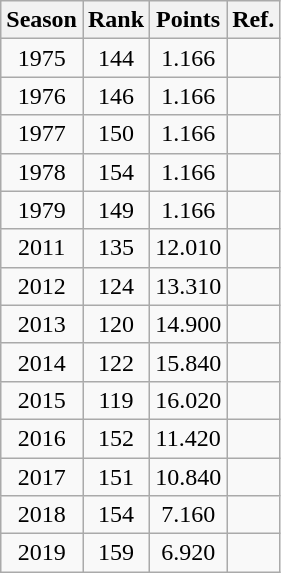<table class="wikitable plainrowheaders sortable" style="text-align:center">
<tr>
<th>Season</th>
<th>Rank</th>
<th>Points</th>
<th>Ref.</th>
</tr>
<tr>
<td>1975</td>
<td>144 </td>
<td>1.166</td>
<td></td>
</tr>
<tr>
<td>1976</td>
<td>146 </td>
<td>1.166</td>
<td></td>
</tr>
<tr>
<td>1977</td>
<td>150 </td>
<td>1.166</td>
<td></td>
</tr>
<tr>
<td>1978</td>
<td>154 </td>
<td>1.166</td>
<td></td>
</tr>
<tr>
<td>1979</td>
<td>149 </td>
<td>1.166</td>
<td></td>
</tr>
<tr>
<td>2011</td>
<td>135 </td>
<td>12.010</td>
<td></td>
</tr>
<tr>
<td>2012</td>
<td>124 </td>
<td>13.310</td>
<td></td>
</tr>
<tr>
<td>2013</td>
<td>120 </td>
<td>14.900</td>
<td></td>
</tr>
<tr>
<td>2014</td>
<td>122 </td>
<td>15.840</td>
<td></td>
</tr>
<tr>
<td>2015</td>
<td>119 </td>
<td>16.020</td>
<td></td>
</tr>
<tr>
<td>2016</td>
<td>152 </td>
<td>11.420</td>
<td></td>
</tr>
<tr>
<td>2017</td>
<td>151 </td>
<td>10.840</td>
<td></td>
</tr>
<tr>
<td>2018</td>
<td>154 </td>
<td>7.160</td>
<td></td>
</tr>
<tr>
<td>2019</td>
<td>159 </td>
<td>6.920</td>
<td></td>
</tr>
</table>
